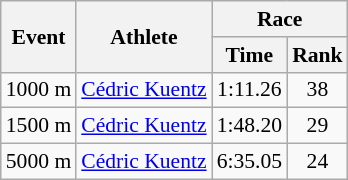<table class="wikitable" border="1" style="font-size:90%">
<tr>
<th rowspan=2>Event</th>
<th rowspan=2>Athlete</th>
<th colspan=2>Race</th>
</tr>
<tr>
<th>Time</th>
<th>Rank</th>
</tr>
<tr>
<td>1000 m</td>
<td><a href='#'>Cédric Kuentz</a></td>
<td align=center>1:11.26</td>
<td align=center>38</td>
</tr>
<tr>
<td>1500 m</td>
<td><a href='#'>Cédric Kuentz</a></td>
<td align=center>1:48.20</td>
<td align=center>29</td>
</tr>
<tr>
<td>5000 m</td>
<td><a href='#'>Cédric Kuentz</a></td>
<td align=center>6:35.05</td>
<td align=center>24</td>
</tr>
</table>
